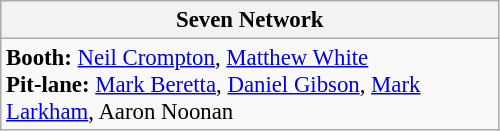<table class="wikitable" style="font-size: 95%;">
<tr>
<th width=325px>Seven Network</th>
</tr>
<tr>
<td><strong>Booth:</strong> <a href='#'>Neil Crompton</a>, <a href='#'>Matthew White</a><br><strong>Pit-lane:</strong> <a href='#'>Mark Beretta</a>, <a href='#'>Daniel Gibson</a>, <a href='#'>Mark Larkham</a>, Aaron Noonan</td>
</tr>
</table>
